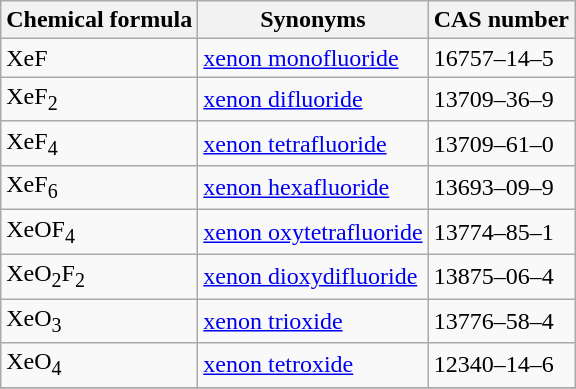<table class="wikitable">
<tr>
<th>Chemical formula</th>
<th>Synonyms</th>
<th>CAS number</th>
</tr>
<tr>
<td>XeF</td>
<td><a href='#'>xenon monofluoride</a></td>
<td>16757–14–5</td>
</tr>
<tr>
<td>XeF<sub>2</sub></td>
<td><a href='#'>xenon difluoride</a></td>
<td>13709–36–9</td>
</tr>
<tr>
<td>XeF<sub>4</sub></td>
<td><a href='#'>xenon tetrafluoride</a></td>
<td>13709–61–0</td>
</tr>
<tr>
<td>XeF<sub>6</sub></td>
<td><a href='#'>xenon hexafluoride</a></td>
<td>13693–09–9</td>
</tr>
<tr>
<td>XeOF<sub>4</sub></td>
<td><a href='#'>xenon oxytetrafluoride</a></td>
<td>13774–85–1</td>
</tr>
<tr>
<td>XeO<sub>2</sub>F<sub>2</sub></td>
<td><a href='#'>xenon dioxydifluoride</a></td>
<td>13875–06–4</td>
</tr>
<tr>
<td>XeO<sub>3</sub></td>
<td><a href='#'>xenon trioxide</a></td>
<td>13776–58–4</td>
</tr>
<tr>
<td>XeO<sub>4</sub></td>
<td><a href='#'>xenon tetroxide</a></td>
<td>12340–14–6</td>
</tr>
<tr>
</tr>
</table>
